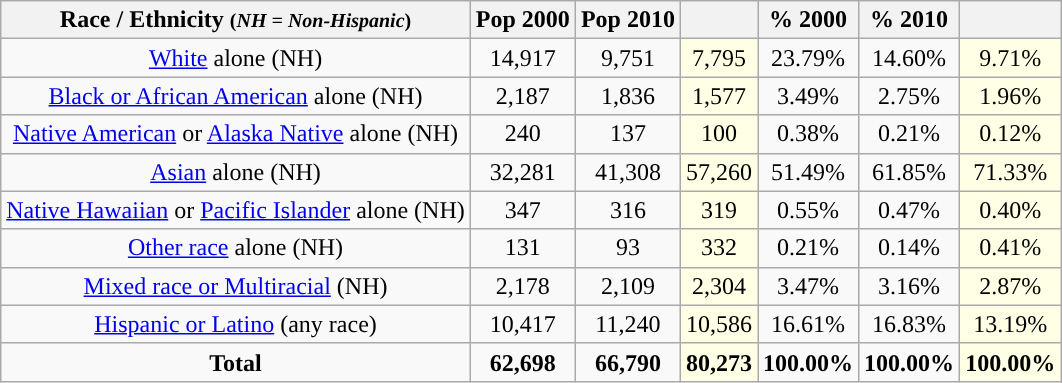<table class="wikitable" style="text-align:center;">
<tr>
<th>Race / Ethnicity <small>(<em>NH = Non-Hispanic</em>)</small></th>
<th>Pop 2000</th>
<th>Pop 2010</th>
<th></th>
<th>% 2000</th>
<th>% 2010</th>
<th></th>
</tr>
<tr>
<td><a href='#'>White</a> alone (NH)</td>
<td>14,917</td>
<td>9,751</td>
<td style='background: #ffffe6;'>7,795</td>
<td>23.79%</td>
<td>14.60%</td>
<td style='background: #ffffe6;'>9.71%</td>
</tr>
<tr>
<td><a href='#'>Black or African American</a> alone (NH)</td>
<td>2,187</td>
<td>1,836</td>
<td style='background: #ffffe6;'>1,577</td>
<td>3.49%</td>
<td>2.75%</td>
<td style='background: #ffffe6;'>1.96%</td>
</tr>
<tr>
<td><a href='#'>Native American</a> or <a href='#'>Alaska Native</a> alone (NH)</td>
<td>240</td>
<td>137</td>
<td style='background: #ffffe6;'>100</td>
<td>0.38%</td>
<td>0.21%</td>
<td style='background: #ffffe6;'>0.12%</td>
</tr>
<tr>
<td><a href='#'>Asian</a> alone (NH)</td>
<td>32,281</td>
<td>41,308</td>
<td style='background: #ffffe6;'>57,260</td>
<td>51.49%</td>
<td>61.85%</td>
<td style='background: #ffffe6;'>71.33%</td>
</tr>
<tr>
<td><a href='#'>Native Hawaiian</a> or <a href='#'>Pacific Islander</a> alone (NH)</td>
<td>347</td>
<td>316</td>
<td style='background: #ffffe6;'>319</td>
<td>0.55%</td>
<td>0.47%</td>
<td style='background: #ffffe6;'>0.40%</td>
</tr>
<tr>
<td><a href='#'>Other race</a> alone (NH)</td>
<td>131</td>
<td>93</td>
<td style='background: #ffffe6;'>332</td>
<td>0.21%</td>
<td>0.14%</td>
<td style='background: #ffffe6;'>0.41%</td>
</tr>
<tr>
<td><a href='#'>Mixed race or Multiracial</a> (NH)</td>
<td>2,178</td>
<td>2,109</td>
<td style='background: #ffffe6;'>2,304</td>
<td>3.47%</td>
<td>3.16%</td>
<td style='background: #ffffe6;'>2.87%</td>
</tr>
<tr>
<td><a href='#'>Hispanic or Latino</a> (any race)</td>
<td>10,417</td>
<td>11,240</td>
<td style='background: #ffffe6;'>10,586</td>
<td>16.61%</td>
<td>16.83%</td>
<td style='background: #ffffe6;'>13.19%</td>
</tr>
<tr>
<td><strong>Total</strong></td>
<td><strong>62,698</strong></td>
<td><strong>66,790</strong></td>
<td style='background: #ffffe6;'><strong>80,273</strong></td>
<td><strong>100.00%</strong></td>
<td><strong>100.00%</strong></td>
<td style='background: #ffffe6;'><strong>100.00%</strong></td>
</tr>
</table>
